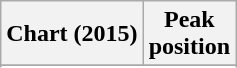<table class="wikitable plainrowheaders sortable">
<tr>
<th scope="col">Chart (2015)</th>
<th scope="col">Peak<br>position</th>
</tr>
<tr>
</tr>
<tr>
</tr>
<tr>
</tr>
<tr>
</tr>
</table>
